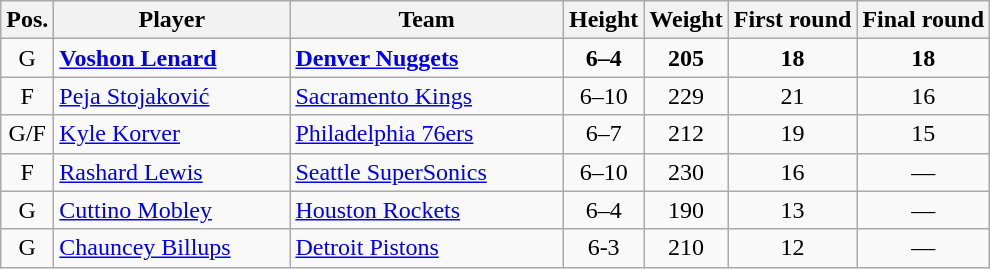<table class="wikitable">
<tr>
<th>Pos.</th>
<th style="width:150px;">Player</th>
<th width=175>Team</th>
<th>Height</th>
<th>Weight</th>
<th>First round</th>
<th>Final round</th>
</tr>
<tr>
<td style="text-align:center">G</td>
<td><strong><a href='#'>Voshon Lenard</a></strong></td>
<td><strong><a href='#'>Denver Nuggets</a></strong></td>
<td align=center><strong>6–4</strong></td>
<td align=center><strong>205</strong></td>
<td align=center><strong>18</strong></td>
<td align=center><strong>18</strong></td>
</tr>
<tr>
<td style="text-align:center">F</td>
<td><a href='#'>Peja Stojaković</a></td>
<td><a href='#'>Sacramento Kings</a></td>
<td align=center>6–10</td>
<td align=center>229</td>
<td align=center>21</td>
<td align=center>16</td>
</tr>
<tr>
<td style="text-align:center">G/F</td>
<td><a href='#'>Kyle Korver</a></td>
<td><a href='#'>Philadelphia 76ers</a></td>
<td align=center>6–7</td>
<td align=center>212</td>
<td align=center>19</td>
<td align=center>15</td>
</tr>
<tr>
<td style="text-align:center">F</td>
<td><a href='#'>Rashard Lewis</a></td>
<td><a href='#'>Seattle SuperSonics</a></td>
<td align=center>6–10</td>
<td align=center>230</td>
<td align=center>16</td>
<td align=center>—</td>
</tr>
<tr>
<td style="text-align:center">G</td>
<td><a href='#'>Cuttino Mobley</a></td>
<td><a href='#'>Houston Rockets</a></td>
<td align=center>6–4</td>
<td align=center>190</td>
<td align=center>13</td>
<td align=center>—</td>
</tr>
<tr>
<td style="text-align:center">G</td>
<td><a href='#'>Chauncey Billups</a></td>
<td><a href='#'>Detroit Pistons</a></td>
<td align=center>6-3</td>
<td align=center>210</td>
<td align=center>12</td>
<td align=center>—</td>
</tr>
</table>
